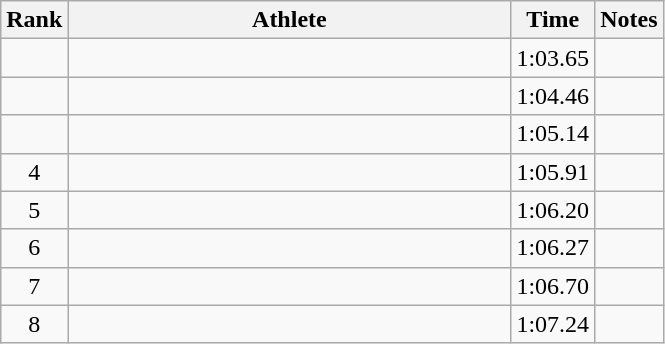<table class="wikitable" style="text-align:center">
<tr>
<th>Rank</th>
<th Style="width:18em">Athlete</th>
<th>Time</th>
<th>Notes</th>
</tr>
<tr>
<td></td>
<td style="text-align:left"></td>
<td>1:03.65</td>
<td></td>
</tr>
<tr>
<td></td>
<td style="text-align:left"></td>
<td>1:04.46</td>
<td></td>
</tr>
<tr>
<td></td>
<td style="text-align:left"></td>
<td>1:05.14</td>
<td></td>
</tr>
<tr>
<td>4</td>
<td style="text-align:left"></td>
<td>1:05.91</td>
<td></td>
</tr>
<tr>
<td>5</td>
<td style="text-align:left"></td>
<td>1:06.20</td>
<td></td>
</tr>
<tr>
<td>6</td>
<td style="text-align:left"></td>
<td>1:06.27</td>
<td></td>
</tr>
<tr>
<td>7</td>
<td style="text-align:left"></td>
<td>1:06.70</td>
<td></td>
</tr>
<tr>
<td>8</td>
<td style="text-align:left"></td>
<td>1:07.24</td>
<td></td>
</tr>
</table>
